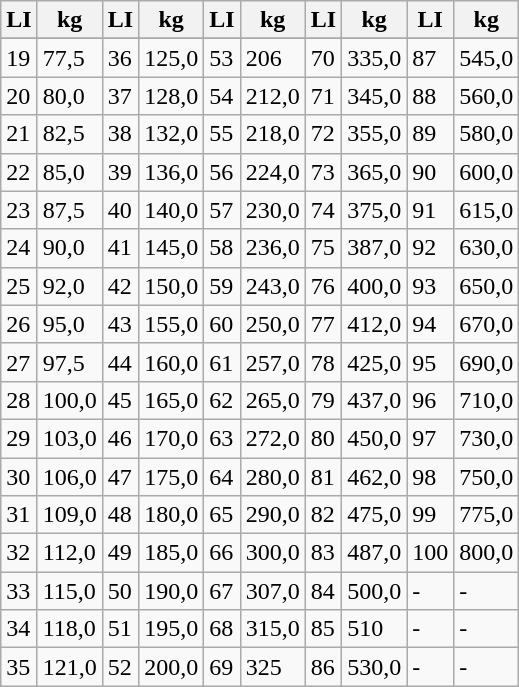<table class="wikitable">
<tr>
<th>LI</th>
<th>kg</th>
<th>LI</th>
<th>kg</th>
<th>LI</th>
<th>kg</th>
<th>LI</th>
<th>kg</th>
<th>LI</th>
<th>kg</th>
</tr>
<tr>
</tr>
<tr>
<td>19</td>
<td>77,5</td>
<td class="even">36</td>
<td class="even">125,0</td>
<td>53</td>
<td>206</td>
<td class="even">70</td>
<td class="even">335,0</td>
<td>87</td>
<td>545,0</td>
</tr>
<tr>
<td>20</td>
<td>80,0</td>
<td class="even">37</td>
<td class="even">128,0</td>
<td>54</td>
<td>212,0</td>
<td class="even">71</td>
<td class="even">345,0</td>
<td>88</td>
<td>560,0</td>
</tr>
<tr>
<td>21</td>
<td>82,5</td>
<td class="even">38</td>
<td class="even">132,0</td>
<td>55</td>
<td>218,0</td>
<td class="even">72</td>
<td class="even">355,0</td>
<td>89</td>
<td>580,0</td>
</tr>
<tr>
<td>22</td>
<td>85,0</td>
<td class="even">39</td>
<td class="even">136,0</td>
<td>56</td>
<td>224,0</td>
<td class="even">73</td>
<td class="even">365,0</td>
<td>90</td>
<td>600,0</td>
</tr>
<tr>
<td>23</td>
<td>87,5</td>
<td class="even">40</td>
<td class="even">140,0</td>
<td>57</td>
<td>230,0</td>
<td class="even">74</td>
<td class="even">375,0</td>
<td>91</td>
<td>615,0</td>
</tr>
<tr>
<td>24</td>
<td>90,0</td>
<td class="even">41</td>
<td class="even">145,0</td>
<td>58</td>
<td>236,0</td>
<td class="even">75</td>
<td class="even">387,0</td>
<td>92</td>
<td>630,0</td>
</tr>
<tr>
<td>25</td>
<td>92,0</td>
<td class="even">42</td>
<td class="even">150,0</td>
<td>59</td>
<td>243,0</td>
<td class="even">76</td>
<td class="even">400,0</td>
<td>93</td>
<td>650,0</td>
</tr>
<tr>
<td>26</td>
<td>95,0</td>
<td class="even">43</td>
<td class="even">155,0</td>
<td>60</td>
<td>250,0</td>
<td class="even">77</td>
<td class="even">412,0</td>
<td>94</td>
<td>670,0</td>
</tr>
<tr>
<td>27</td>
<td>97,5</td>
<td class="even">44</td>
<td class="even">160,0</td>
<td>61</td>
<td>257,0</td>
<td class="even">78</td>
<td class="even">425,0</td>
<td>95</td>
<td>690,0</td>
</tr>
<tr>
<td>28</td>
<td>100,0</td>
<td class="even">45</td>
<td class="even">165,0</td>
<td>62</td>
<td>265,0</td>
<td class="even">79</td>
<td class="even">437,0</td>
<td>96</td>
<td>710,0</td>
</tr>
<tr>
<td>29</td>
<td>103,0</td>
<td class="even">46</td>
<td class="even">170,0</td>
<td>63</td>
<td>272,0</td>
<td class="even">80</td>
<td class="even">450,0</td>
<td>97</td>
<td>730,0</td>
</tr>
<tr>
<td>30</td>
<td>106,0</td>
<td class="even">47</td>
<td class="even">175,0</td>
<td>64</td>
<td>280,0</td>
<td class="even">81</td>
<td class="even">462,0</td>
<td>98</td>
<td>750,0</td>
</tr>
<tr>
<td>31</td>
<td>109,0</td>
<td class="even">48</td>
<td class="even">180,0</td>
<td>65</td>
<td>290,0</td>
<td class="even">82</td>
<td class="even">475,0</td>
<td>99</td>
<td>775,0</td>
</tr>
<tr>
<td>32</td>
<td>112,0</td>
<td class="even">49</td>
<td class="even">185,0</td>
<td>66</td>
<td>300,0</td>
<td class="even">83</td>
<td class="even">487,0</td>
<td>100</td>
<td>800,0</td>
</tr>
<tr>
<td>33</td>
<td>115,0</td>
<td class="even">50</td>
<td class="even">190,0</td>
<td>67</td>
<td>307,0</td>
<td class="even">84</td>
<td class="even">500,0</td>
<td>-</td>
<td>-</td>
</tr>
<tr>
<td>34</td>
<td>118,0</td>
<td class="even">51</td>
<td class="even">195,0</td>
<td>68</td>
<td>315,0</td>
<td class="even">85</td>
<td class="even">510</td>
<td>-</td>
<td>-</td>
</tr>
<tr>
<td>35</td>
<td>121,0</td>
<td class="even">52</td>
<td class="even">200,0</td>
<td>69</td>
<td>325</td>
<td class="even">86</td>
<td class="even">530,0</td>
<td>-</td>
<td>-</td>
</tr>
</table>
